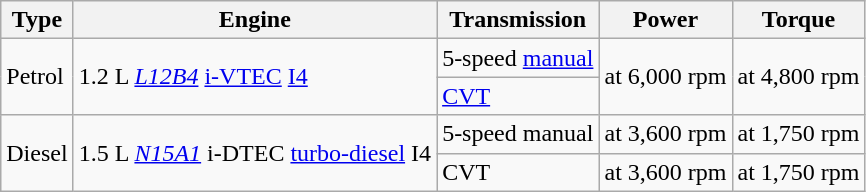<table class="wikitable">
<tr>
<th>Type</th>
<th>Engine</th>
<th>Transmission</th>
<th>Power</th>
<th>Torque</th>
</tr>
<tr>
<td rowspan="2">Petrol</td>
<td rowspan="2">1.2 L <em><a href='#'>L12B4</a></em> <a href='#'>i-VTEC</a> <a href='#'>I4</a></td>
<td>5-speed <a href='#'>manual</a></td>
<td rowspan="2"> at 6,000 rpm</td>
<td rowspan="2"> at 4,800 rpm</td>
</tr>
<tr>
<td><a href='#'>CVT</a></td>
</tr>
<tr>
<td rowspan="2">Diesel</td>
<td rowspan="2">1.5 L <em><a href='#'>N15A1</a></em> i-DTEC <a href='#'>turbo-diesel</a> I4</td>
<td>5-speed manual</td>
<td> at 3,600 rpm</td>
<td> at 1,750 rpm</td>
</tr>
<tr>
<td>CVT</td>
<td> at 3,600 rpm</td>
<td> at 1,750 rpm</td>
</tr>
</table>
